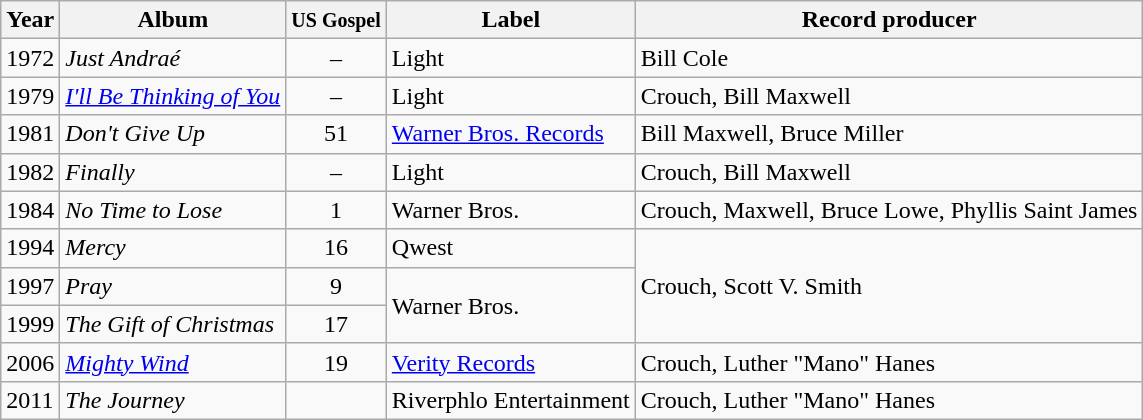<table class="wikitable">
<tr>
<th>Year</th>
<th>Album</th>
<th><small>US Gospel</small></th>
<th>Label</th>
<th>Record producer</th>
</tr>
<tr>
<td>1972</td>
<td><em>Just Andraé</em></td>
<td style="text-align:center;">–</td>
<td>Light</td>
<td>Bill Cole</td>
</tr>
<tr>
<td>1979</td>
<td><em><a href='#'>I'll Be Thinking of You</a></em></td>
<td style="text-align:center;">–</td>
<td>Light</td>
<td>Crouch, Bill Maxwell</td>
</tr>
<tr>
<td>1981</td>
<td><em>Don't Give Up</em></td>
<td style="text-align:center;">51 </td>
<td><a href='#'>Warner Bros. Records</a></td>
<td>Bill Maxwell,  Bruce Miller</td>
</tr>
<tr>
<td>1982</td>
<td><em>Finally</em></td>
<td style="text-align:center;">–</td>
<td>Light</td>
<td>Crouch, Bill Maxwell</td>
</tr>
<tr>
<td>1984</td>
<td><em>No Time to Lose</em></td>
<td style="text-align:center;">1</td>
<td>Warner Bros.</td>
<td>Crouch, Maxwell, Bruce Lowe, Phyllis Saint James</td>
</tr>
<tr>
<td>1994</td>
<td><em>Mercy</em></td>
<td style="text-align:center;">16</td>
<td>Qwest</td>
<td rowspan="3">Crouch, Scott V. Smith</td>
</tr>
<tr>
<td>1997</td>
<td><em>Pray</em></td>
<td style="text-align:center;">9</td>
<td rowspan="2">Warner Bros.</td>
</tr>
<tr>
<td>1999</td>
<td><em>The Gift of Christmas</em></td>
<td style="text-align:center;">17</td>
</tr>
<tr>
<td>2006</td>
<td><em><a href='#'>Mighty Wind</a></em></td>
<td style="text-align:center;">19</td>
<td><a href='#'>Verity Records</a></td>
<td>Crouch, Luther "Mano" Hanes</td>
</tr>
<tr>
<td>2011</td>
<td><em>The Journey</em></td>
<td style="text-align:center;"></td>
<td>Riverphlo Entertainment</td>
<td>Crouch, Luther "Mano" Hanes</td>
</tr>
</table>
